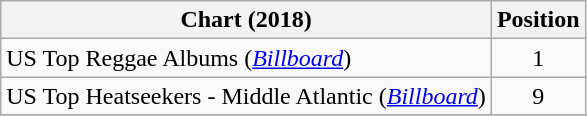<table class="wikitable">
<tr>
<th>Chart (2018)</th>
<th>Position</th>
</tr>
<tr>
<td>US Top Reggae Albums (<em><a href='#'>Billboard</a></em>)</td>
<td align="center">1</td>
</tr>
<tr>
<td>US Top Heatseekers - Middle Atlantic (<em><a href='#'>Billboard</a></em>)</td>
<td align="center">9</td>
</tr>
<tr>
</tr>
</table>
